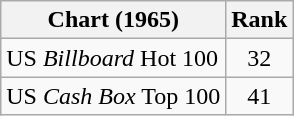<table class="wikitable">
<tr>
<th align="left">Chart (1965)</th>
<th style="text-align:center;">Rank</th>
</tr>
<tr>
<td>US <em>Billboard</em> Hot 100</td>
<td style="text-align:center;">32</td>
</tr>
<tr>
<td>US <em>Cash Box</em> Top 100</td>
<td style="text-align:center;">41</td>
</tr>
</table>
